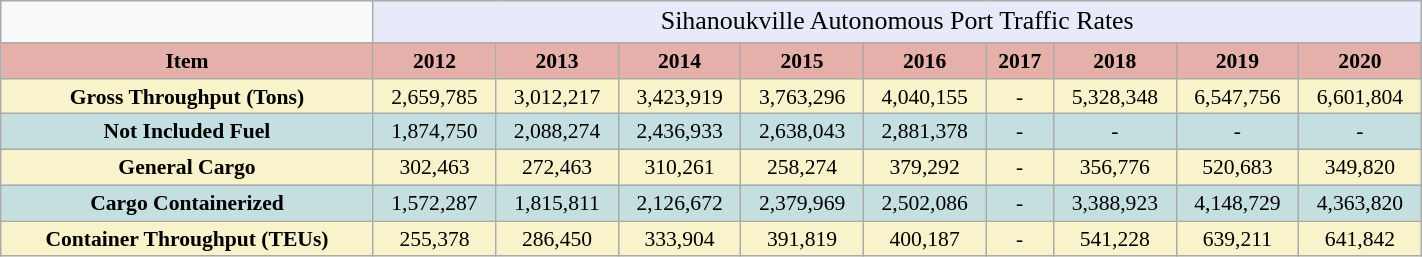<table class="wikitable" style="margin: auto; text-align:center; font-size:90%; width:75%">
<tr>
<td></td>
<td colspan="15" style="text-align:center;font-size:120%;background:#E8EAFA;">Sihanoukville Autonomous Port Traffic Rates</td>
</tr>
<tr>
<th style="background:#e5afaa; color:#000; height:17px;">Item</th>
<th style="background:#e5afaa; color:#000;">2012</th>
<th style="background:#e5afaa; color:#000;">2013</th>
<th style="background:#e5afaa; color:#000;">2014</th>
<th style="background:#e5afaa; color:#000;">2015</th>
<th style="background:#e5afaa; color:#000;">2016</th>
<th style="background:#e5afaa; color:#000;">2017</th>
<th style="background:#e5afaa; color:#000;">2018</th>
<th style="background:#e5afaa; color:#000;">2019</th>
<th style="background:#e5afaa; color:#000;">2020</th>
</tr>
<tr>
<th style="background:#f8f3ca; color:#000; height:16px;">Gross Throughput (Tons)</th>
<td style="text-align:center; background:#f8f3ca; color:#000;">2,659,785</td>
<td style="text-align:center; background:#f8f3ca; color:#000;">3,012,217</td>
<td style="text-align:center; background:#f8f3ca; color:#000;">3,423,919</td>
<td style="text-align:center; background:#f8f3ca; color:#000;">3,763,296</td>
<td style="text-align:center; background:#f8f3ca; color:#000;">4,040,155</td>
<td style="text-align:center; background:#f8f3ca; color:#000;">-</td>
<td style="text-align:center; background:#f8f3ca; color:#000;">5,328,348</td>
<td style="text-align:center; background:#f8f3ca; color:#000;">6,547,756</td>
<td style="text-align:center; background:#f8f3ca; color:#000;">6,601,804</td>
</tr>
<tr>
<th style="background:#c5dfe1; color:#000; height:16px;">Not Included Fuel</th>
<td style="text-align:center; background:#c5dfe1; color:#000;">1,874,750</td>
<td style="text-align:center; background:#c5dfe1; color:#000;">2,088,274</td>
<td style="text-align:center; background:#c5dfe1; color:#000;">2,436,933</td>
<td style="text-align:center; background:#c5dfe1; color:#000;">2,638,043</td>
<td style="text-align:center; background:#c5dfe1; color:#000;">2,881,378</td>
<td style="text-align:center; background:#c5dfe1; color:#000;">-</td>
<td style="text-align:center; background:#c5dfe1; color:#000;">-</td>
<td style="text-align:center; background:#c5dfe1; color:#000;">-</td>
<td style="text-align:center; background:#c5dfe1; color:#000;">-</td>
</tr>
<tr>
<th style="background:#f8f3ca; color:#000; height:16px;">General Cargo</th>
<td style="text-align:center; background:#f8f3ca; color:#000;">302,463</td>
<td style="text-align:center; background:#f8f3ca; color:#000;">272,463</td>
<td style="text-align:center; background:#f8f3ca; color:#000;">310,261</td>
<td style="text-align:center; background:#f8f3ca; color:#000;">258,274</td>
<td style="text-align:center; background:#f8f3ca; color:#000;">379,292</td>
<td style="text-align:center; background:#f8f3ca; color:#000;">-</td>
<td style="text-align:center; background:#f8f3ca; color:#000;">356,776</td>
<td style="text-align:center; background:#f8f3ca; color:#000;">520,683</td>
<td style="text-align:center; background:#f8f3ca; color:#000;">349,820</td>
</tr>
<tr>
<th style="background:#c5dfe1; color:#000; height:16px;">Cargo Containerized</th>
<td style="text-align:center; background:#c5dfe1; color:#000;">1,572,287</td>
<td style="text-align:center; background:#c5dfe1; color:#000;">1,815,811</td>
<td style="text-align:center; background:#c5dfe1; color:#000;">2,126,672</td>
<td style="text-align:center; background:#c5dfe1; color:#000;">2,379,969</td>
<td style="text-align:center; background:#c5dfe1; color:#000;">2,502,086</td>
<td style="text-align:center; background:#c5dfe1; color:#000;">-</td>
<td style="text-align:center; background:#c5dfe1; color:#000;">3,388,923</td>
<td style="text-align:center; background:#c5dfe1; color:#000;">4,148,729</td>
<td style="text-align:center; background:#c5dfe1; color:#000;">4,363,820</td>
</tr>
<tr>
<th style="background:#f8f3ca; color:#000; height:16px;">Container Throughput (TEUs)</th>
<td style="text-align:center; background:#f8f3ca; color:#000;">255,378</td>
<td style="text-align:center; background:#f8f3ca; color:#000;">286,450</td>
<td style="text-align:center; background:#f8f3ca; color:#000;">333,904</td>
<td style="text-align:center; background:#f8f3ca; color:#000;">391,819</td>
<td style="text-align:center; background:#f8f3ca; color:#000;">400,187</td>
<td style="text-align:center; background:#f8f3ca; color:#000;">-</td>
<td style="text-align:center; background:#f8f3ca; color:#000;">541,228</td>
<td style="text-align:center; background:#f8f3ca; color:#000;">639,211</td>
<td style="text-align:center; background:#f8f3ca; color:#000;">641,842</td>
</tr>
</table>
